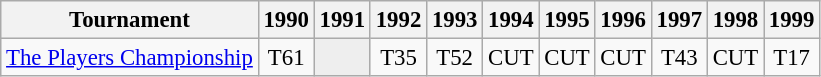<table class="wikitable" style="font-size:95%;text-align:center;">
<tr>
<th>Tournament</th>
<th>1990</th>
<th>1991</th>
<th>1992</th>
<th>1993</th>
<th>1994</th>
<th>1995</th>
<th>1996</th>
<th>1997</th>
<th>1998</th>
<th>1999</th>
</tr>
<tr>
<td align=left><a href='#'>The Players Championship</a></td>
<td>T61</td>
<td style="background:#eeeeee;"></td>
<td>T35</td>
<td>T52</td>
<td>CUT</td>
<td>CUT</td>
<td>CUT</td>
<td>T43</td>
<td>CUT</td>
<td>T17</td>
</tr>
</table>
